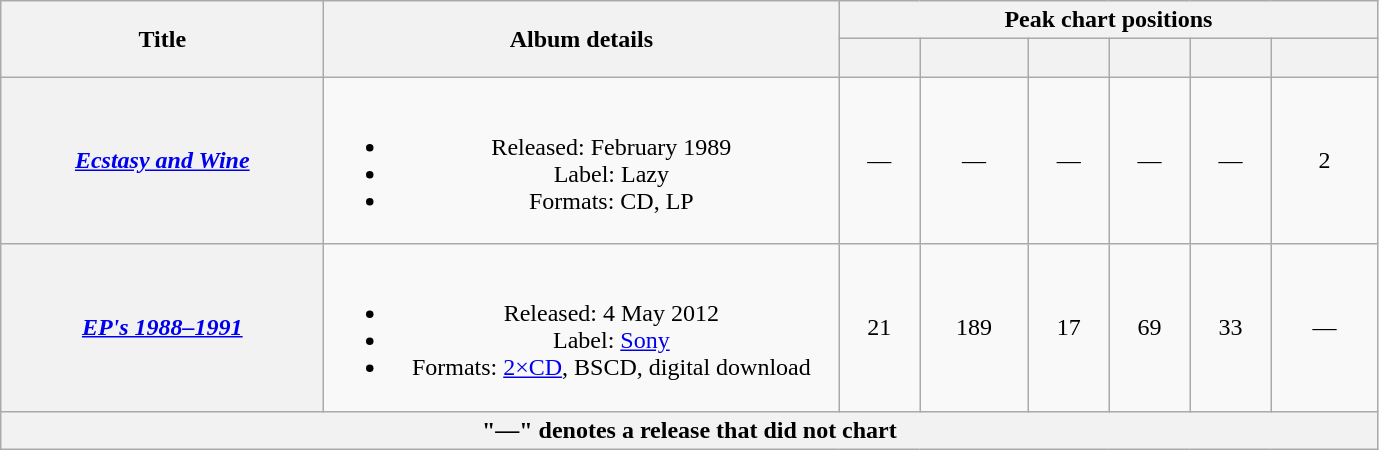<table class="wikitable plainrowheaders" style="text-align:center">
<tr>
<th scope="col" rowspan="2" style="width:13em">Title</th>
<th scole="col" rowspan="2" style="width:21em">Album details</th>
<th scope="col" colspan="6" style="width:22em">Peak chart positions</th>
</tr>
<tr>
<th scope="col"><br></th>
<th scope="col"><br></th>
<th scope="col"><br></th>
<th scope="col"><br></th>
<th scope="col"><br></th>
<th scope="col" style="width:4em"><br></th>
</tr>
<tr>
<th scope="row"><em><a href='#'>Ecstasy and Wine</a></em></th>
<td><br><ul><li>Released: February 1989 </li><li>Label: Lazy </li><li>Formats: CD, LP</li></ul></td>
<td>—</td>
<td>—</td>
<td>—</td>
<td>—</td>
<td>—</td>
<td>2</td>
</tr>
<tr>
<th scope="row"><em><a href='#'>EP's 1988–1991</a></em></th>
<td><br><ul><li>Released: 4 May 2012 </li><li>Label: <a href='#'>Sony</a> </li><li>Formats: <a href='#'>2×CD</a>, BSCD, digital download</li></ul></td>
<td>21</td>
<td>189</td>
<td>17</td>
<td>69</td>
<td>33</td>
<td>—</td>
</tr>
<tr>
<th scope="row" colspan="8"  style="text-align:center">"—" denotes a release that did not chart</th>
</tr>
</table>
